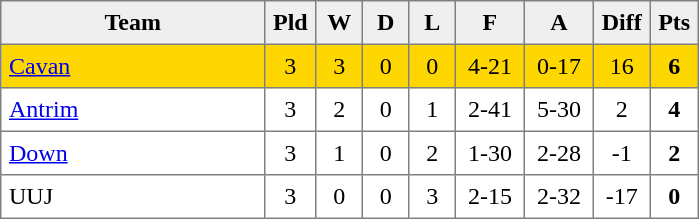<table style=border-collapse:collapse border=1 cellspacing=0 cellpadding=5>
<tr align=center bgcolor=#efefef>
<th width=165>Team</th>
<th width=20>Pld</th>
<th width=20>W</th>
<th width=20>D</th>
<th width=20>L</th>
<th width=35>F</th>
<th width=35>A</th>
<th width=20>Diff</th>
<th width=20>Pts</th>
</tr>
<tr align=center style="background:#ffd700;">
<td style="text-align:left;"><a href='#'>Cavan</a></td>
<td>3</td>
<td>3</td>
<td>0</td>
<td>0</td>
<td>4-21</td>
<td>0-17</td>
<td>16</td>
<td><strong>6</strong></td>
</tr>
<tr align=center style="background:#FFFFFF;">
<td style="text-align:left;"><a href='#'>Antrim</a></td>
<td>3</td>
<td>2</td>
<td>0</td>
<td>1</td>
<td>2-41</td>
<td>5-30</td>
<td>2</td>
<td><strong>4</strong></td>
</tr>
<tr align=center style="background:#FFFFFF;">
<td style="text-align:left;"><a href='#'>Down</a></td>
<td>3</td>
<td>1</td>
<td>0</td>
<td>2</td>
<td>1-30</td>
<td>2-28</td>
<td>-1</td>
<td><strong>2</strong></td>
</tr>
<tr align=center style="background:;"#FFFFFF">
<td style="text-align:left;">UUJ</td>
<td>3</td>
<td>0</td>
<td>0</td>
<td>3</td>
<td>2-15</td>
<td>2-32</td>
<td>-17</td>
<td><strong>0</strong></td>
</tr>
</table>
